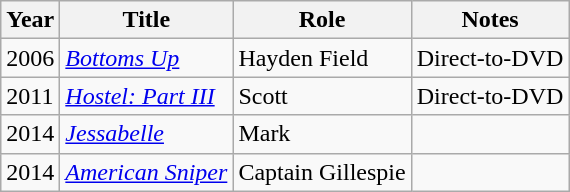<table class="wikitable sortable">
<tr>
<th>Year</th>
<th>Title</th>
<th>Role</th>
<th class="unsortable">Notes</th>
</tr>
<tr>
<td>2006</td>
<td><em><a href='#'>Bottoms Up</a></em></td>
<td>Hayden Field</td>
<td>Direct-to-DVD</td>
</tr>
<tr>
<td>2011</td>
<td><em><a href='#'>Hostel: Part III</a></em></td>
<td>Scott</td>
<td>Direct-to-DVD</td>
</tr>
<tr>
<td>2014</td>
<td><em><a href='#'>Jessabelle</a></em></td>
<td>Mark</td>
<td></td>
</tr>
<tr>
<td>2014</td>
<td><em><a href='#'>American Sniper</a></em></td>
<td>Captain Gillespie</td>
<td></td>
</tr>
</table>
